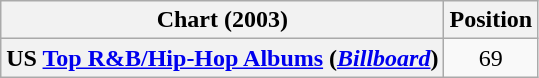<table class="wikitable plainrowheaders" style="text-align:center">
<tr>
<th scope="col">Chart (2003)</th>
<th scope="col">Position</th>
</tr>
<tr>
<th scope="row">US <a href='#'>Top R&B/Hip-Hop Albums</a> (<em><a href='#'>Billboard</a></em>)</th>
<td style="text-align:center;">69</td>
</tr>
</table>
